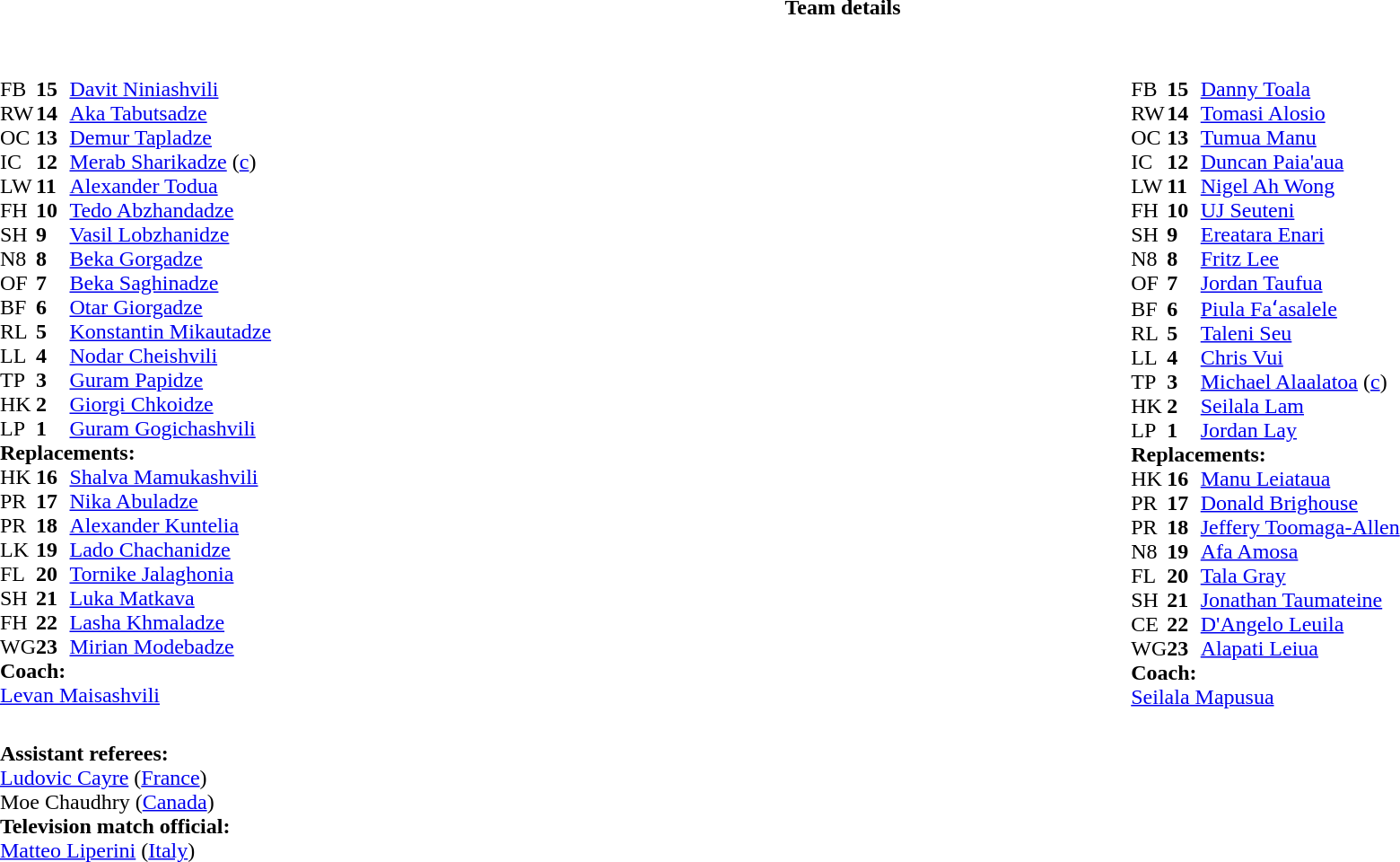<table border="0" style="width:100%;" class="collapsible collapsed">
<tr>
<th>Team details</th>
</tr>
<tr>
<td><br><table style="width:100%">
<tr>
<td style="vertical-align:top;width:50%"><br><table cellspacing="0" cellpadding="0">
<tr>
<th width="25"></th>
<th width="25"></th>
</tr>
<tr>
<td>FB</td>
<td><strong>15</strong></td>
<td><a href='#'>Davit Niniashvili</a></td>
</tr>
<tr>
<td>RW</td>
<td><strong>14</strong></td>
<td><a href='#'>Aka Tabutsadze</a></td>
<td></td>
<td></td>
</tr>
<tr>
<td>OC</td>
<td><strong>13</strong></td>
<td><a href='#'>Demur Tapladze</a></td>
</tr>
<tr>
<td>IC</td>
<td><strong>12</strong></td>
<td><a href='#'>Merab Sharikadze</a> (<a href='#'>c</a>)</td>
</tr>
<tr>
<td>LW</td>
<td><strong>11</strong></td>
<td><a href='#'>Alexander Todua</a></td>
</tr>
<tr>
<td>FH</td>
<td><strong>10</strong></td>
<td><a href='#'>Tedo Abzhandadze</a></td>
</tr>
<tr>
<td>SH</td>
<td><strong>9</strong></td>
<td><a href='#'>Vasil Lobzhanidze</a></td>
</tr>
<tr>
<td>N8</td>
<td><strong>8</strong></td>
<td><a href='#'>Beka Gorgadze</a></td>
</tr>
<tr>
<td>OF</td>
<td><strong>7</strong></td>
<td><a href='#'>Beka Saghinadze</a></td>
</tr>
<tr>
<td>BF</td>
<td><strong>6</strong></td>
<td><a href='#'>Otar Giorgadze</a></td>
<td></td>
<td></td>
<td></td>
<td></td>
</tr>
<tr>
<td>RL</td>
<td><strong>5</strong></td>
<td><a href='#'>Konstantin Mikautadze</a></td>
<td></td>
<td></td>
</tr>
<tr>
<td>LL</td>
<td><strong>4</strong></td>
<td><a href='#'>Nodar Cheishvili</a></td>
</tr>
<tr>
<td>TP</td>
<td><strong>3</strong></td>
<td><a href='#'>Guram Papidze</a></td>
<td></td>
<td></td>
</tr>
<tr>
<td>HK</td>
<td><strong>2</strong></td>
<td><a href='#'>Giorgi Chkoidze</a></td>
<td></td>
<td></td>
</tr>
<tr>
<td>LP</td>
<td><strong>1</strong></td>
<td><a href='#'>Guram Gogichashvili</a></td>
<td></td>
<td></td>
</tr>
<tr>
<td colspan="3"><strong>Replacements:</strong></td>
</tr>
<tr>
<td>HK</td>
<td><strong>16</strong></td>
<td><a href='#'>Shalva Mamukashvili</a></td>
<td></td>
<td></td>
</tr>
<tr>
<td>PR</td>
<td><strong>17</strong></td>
<td><a href='#'>Nika Abuladze</a></td>
<td></td>
<td></td>
</tr>
<tr>
<td>PR</td>
<td><strong>18</strong></td>
<td><a href='#'>Alexander Kuntelia</a></td>
<td></td>
<td></td>
</tr>
<tr>
<td>LK</td>
<td><strong>19</strong></td>
<td><a href='#'>Lado Chachanidze</a></td>
<td></td>
<td></td>
</tr>
<tr>
<td>FL</td>
<td><strong>20</strong></td>
<td><a href='#'>Tornike Jalaghonia</a></td>
<td></td>
<td></td>
<td></td>
<td></td>
</tr>
<tr>
<td>SH</td>
<td><strong>21</strong></td>
<td><a href='#'>Luka Matkava</a></td>
</tr>
<tr>
<td>FH</td>
<td><strong>22</strong></td>
<td><a href='#'>Lasha Khmaladze</a></td>
</tr>
<tr>
<td>WG</td>
<td><strong>23</strong></td>
<td><a href='#'>Mirian Modebadze</a></td>
<td></td>
<td></td>
</tr>
<tr>
<td colspan="3"><strong>Coach:</strong></td>
</tr>
<tr>
<td colspan="3"> <a href='#'>Levan Maisashvili</a></td>
</tr>
</table>
</td>
<td style="vertical-align:top;width:50%"><br><table cellspacing="0" cellpadding="0" style="margin:auto">
<tr>
<th width="25"></th>
<th width="25"></th>
</tr>
<tr>
<td>FB</td>
<td><strong>15</strong></td>
<td><a href='#'>Danny Toala</a></td>
<td></td>
<td></td>
</tr>
<tr>
<td>RW</td>
<td><strong>14</strong></td>
<td><a href='#'>Tomasi Alosio</a></td>
<td></td>
<td></td>
</tr>
<tr>
<td>OC</td>
<td><strong>13</strong></td>
<td><a href='#'>Tumua Manu</a></td>
</tr>
<tr>
<td>IC</td>
<td><strong>12</strong></td>
<td><a href='#'>Duncan Paia'aua</a></td>
<td></td>
</tr>
<tr>
<td>LW</td>
<td><strong>11</strong></td>
<td><a href='#'>Nigel Ah Wong</a></td>
</tr>
<tr>
<td>FH</td>
<td><strong>10</strong></td>
<td><a href='#'>UJ Seuteni</a></td>
</tr>
<tr>
<td>SH</td>
<td><strong>9</strong></td>
<td><a href='#'>Ereatara Enari</a></td>
<td></td>
<td></td>
</tr>
<tr>
<td>N8</td>
<td><strong>8</strong></td>
<td><a href='#'>Fritz Lee</a></td>
<td></td>
<td></td>
</tr>
<tr>
<td>OF</td>
<td><strong>7</strong></td>
<td><a href='#'>Jordan Taufua</a></td>
<td></td>
</tr>
<tr>
<td>BF</td>
<td><strong>6</strong></td>
<td><a href='#'>Piula Faʻasalele</a></td>
</tr>
<tr>
<td>RL</td>
<td><strong>5</strong></td>
<td><a href='#'>Taleni Seu</a></td>
<td></td>
<td></td>
</tr>
<tr>
<td>LL</td>
<td><strong>4</strong></td>
<td><a href='#'>Chris Vui</a></td>
</tr>
<tr>
<td>TP</td>
<td><strong>3</strong></td>
<td><a href='#'>Michael Alaalatoa</a> (<a href='#'>c</a>)</td>
<td></td>
<td></td>
</tr>
<tr>
<td>HK</td>
<td><strong>2</strong></td>
<td><a href='#'>Seilala Lam</a></td>
<td></td>
<td></td>
</tr>
<tr>
<td>LP</td>
<td><strong>1</strong></td>
<td><a href='#'>Jordan Lay</a></td>
<td></td>
<td></td>
</tr>
<tr>
<td colspan=3><strong>Replacements:</strong></td>
</tr>
<tr>
<td>HK</td>
<td><strong>16</strong></td>
<td><a href='#'>Manu Leiataua</a></td>
<td></td>
<td></td>
</tr>
<tr>
<td>PR</td>
<td><strong>17</strong></td>
<td><a href='#'>Donald Brighouse</a></td>
<td></td>
<td></td>
</tr>
<tr>
<td>PR</td>
<td><strong>18</strong></td>
<td><a href='#'>Jeffery Toomaga-Allen</a></td>
<td></td>
<td></td>
</tr>
<tr>
<td>N8</td>
<td><strong>19</strong></td>
<td><a href='#'>Afa Amosa</a></td>
<td></td>
<td></td>
</tr>
<tr>
<td>FL</td>
<td><strong>20</strong></td>
<td><a href='#'>Tala Gray</a></td>
<td></td>
<td></td>
</tr>
<tr>
<td>SH</td>
<td><strong>21</strong></td>
<td><a href='#'>Jonathan Taumateine</a></td>
<td></td>
<td></td>
</tr>
<tr>
<td>CE</td>
<td><strong>22</strong></td>
<td><a href='#'>D'Angelo Leuila</a></td>
<td></td>
<td></td>
</tr>
<tr>
<td>WG</td>
<td><strong>23</strong></td>
<td><a href='#'>Alapati Leiua</a></td>
<td></td>
<td></td>
</tr>
<tr>
<td colspan=3><strong>Coach:</strong></td>
</tr>
<tr>
<td colspan="4"> <a href='#'>Seilala Mapusua</a></td>
</tr>
</table>
</td>
</tr>
</table>
<table style="width:100%">
<tr>
<td><br><strong>Assistant referees:</strong>
<br><a href='#'>Ludovic Cayre</a> (<a href='#'>France</a>)
<br>Moe Chaudhry (<a href='#'>Canada</a>)
<br><strong>Television match official:</strong>
<br><a href='#'>Matteo Liperini</a> (<a href='#'>Italy</a>)</td>
</tr>
</table>
</td>
</tr>
</table>
